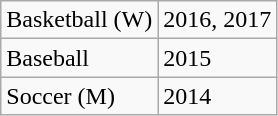<table class="wikitable">
<tr>
<td>Basketball (W)</td>
<td>2016, 2017</td>
</tr>
<tr>
<td>Baseball</td>
<td>2015</td>
</tr>
<tr>
<td>Soccer (M)</td>
<td>2014</td>
</tr>
</table>
